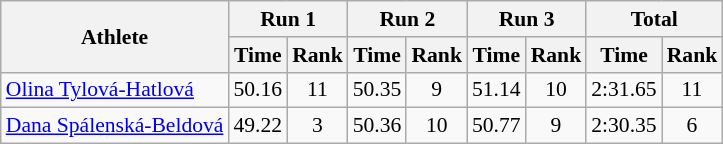<table class="wikitable" border="1" style="font-size:90%">
<tr>
<th rowspan="2">Athlete</th>
<th colspan="2">Run 1</th>
<th colspan="2">Run 2</th>
<th colspan="2">Run 3</th>
<th colspan="2">Total</th>
</tr>
<tr>
<th>Time</th>
<th>Rank</th>
<th>Time</th>
<th>Rank</th>
<th>Time</th>
<th>Rank</th>
<th>Time</th>
<th>Rank</th>
</tr>
<tr>
<td><a href='#'>Olina Tylová-Hatlová</a></td>
<td align="center">50.16</td>
<td align="center">11</td>
<td align="center">50.35</td>
<td align="center">9</td>
<td align="center">51.14</td>
<td align="center">10</td>
<td align="center">2:31.65</td>
<td align="center">11</td>
</tr>
<tr>
<td><a href='#'>Dana Spálenská-Beldová</a></td>
<td align="center">49.22</td>
<td align="center">3</td>
<td align="center">50.36</td>
<td align="center">10</td>
<td align="center">50.77</td>
<td align="center">9</td>
<td align="center">2:30.35</td>
<td align="center">6</td>
</tr>
</table>
